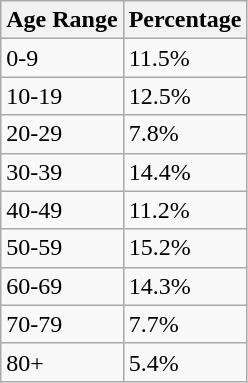<table class="wikitable">
<tr>
<th>Age Range</th>
<th>Percentage</th>
</tr>
<tr>
<td>0-9</td>
<td>11.5%</td>
</tr>
<tr>
<td>10-19</td>
<td>12.5%</td>
</tr>
<tr>
<td>20-29</td>
<td>7.8%</td>
</tr>
<tr>
<td>30-39</td>
<td>14.4%</td>
</tr>
<tr>
<td>40-49</td>
<td>11.2%</td>
</tr>
<tr>
<td>50-59</td>
<td>15.2%</td>
</tr>
<tr>
<td>60-69</td>
<td>14.3%</td>
</tr>
<tr>
<td>70-79</td>
<td>7.7%</td>
</tr>
<tr>
<td>80+</td>
<td>5.4%</td>
</tr>
</table>
